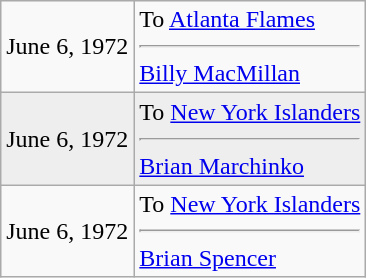<table class="wikitable">
<tr>
<td>June 6, 1972</td>
<td valign="top">To <a href='#'>Atlanta Flames</a><hr><a href='#'>Billy MacMillan</a></td>
</tr>
<tr bgcolor="#eeeeee">
<td>June 6, 1972</td>
<td valign="top">To <a href='#'>New York Islanders</a><hr><a href='#'>Brian Marchinko</a></td>
</tr>
<tr>
<td>June 6, 1972</td>
<td valign="top">To <a href='#'>New York Islanders</a><hr><a href='#'>Brian Spencer</a></td>
</tr>
</table>
